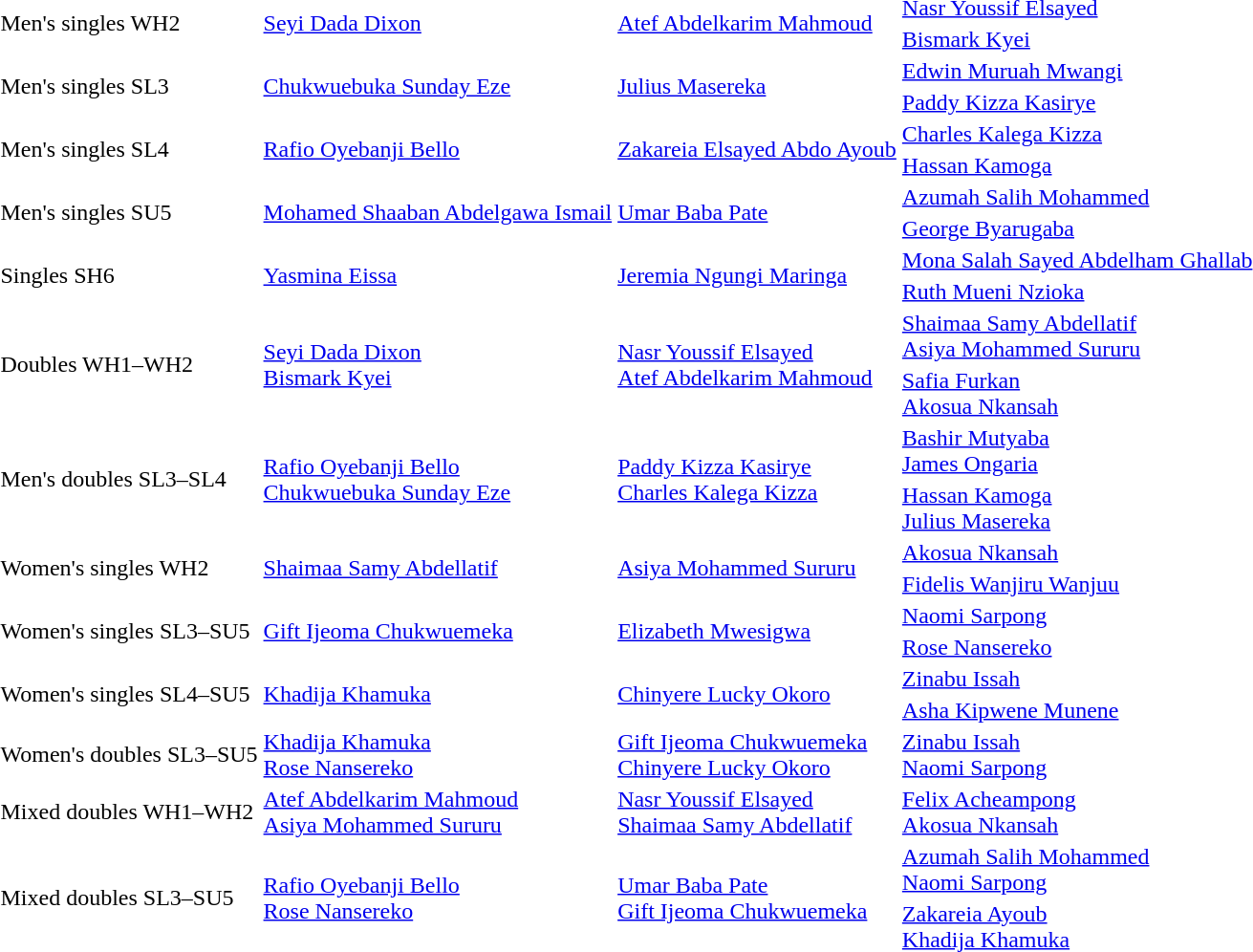<table>
<tr>
<td rowspan="2">Men's singles WH2</td>
<td rowspan="2"> <a href='#'>Seyi Dada Dixon</a></td>
<td rowspan="2"> <a href='#'>Atef Abdelkarim Mahmoud</a></td>
<td> <a href='#'>Nasr Youssif Elsayed</a></td>
</tr>
<tr>
<td> <a href='#'>Bismark Kyei</a></td>
</tr>
<tr>
<td rowspan="2">Men's singles SL3</td>
<td rowspan="2"> <a href='#'>Chukwuebuka Sunday Eze</a></td>
<td rowspan="2"> <a href='#'>Julius Masereka</a></td>
<td> <a href='#'>Edwin Muruah Mwangi</a></td>
</tr>
<tr>
<td> <a href='#'>Paddy Kizza Kasirye</a></td>
</tr>
<tr>
<td rowspan="2">Men's singles SL4</td>
<td rowspan="2"> <a href='#'>Rafio Oyebanji Bello</a></td>
<td rowspan="2"> <a href='#'>Zakareia Elsayed Abdo Ayoub</a></td>
<td> <a href='#'>Charles Kalega Kizza</a></td>
</tr>
<tr>
<td> <a href='#'>Hassan Kamoga</a></td>
</tr>
<tr>
<td rowspan="2">Men's singles SU5</td>
<td rowspan="2"> <a href='#'>Mohamed Shaaban Abdelgawa Ismail</a></td>
<td rowspan="2"> <a href='#'>Umar Baba Pate</a></td>
<td> <a href='#'>Azumah Salih Mohammed</a></td>
</tr>
<tr>
<td> <a href='#'>George Byarugaba</a></td>
</tr>
<tr>
<td rowspan="2">Singles SH6</td>
<td rowspan="2"> <a href='#'>Yasmina Eissa</a></td>
<td rowspan="2"> <a href='#'>Jeremia Ngungi Maringa</a></td>
<td> <a href='#'>Mona Salah Sayed Abdelham Ghallab</a></td>
</tr>
<tr>
<td> <a href='#'>Ruth Mueni Nzioka</a></td>
</tr>
<tr>
<td rowspan="2">Doubles WH1–WH2</td>
<td rowspan="2"> <a href='#'>Seyi Dada Dixon</a> <br> <a href='#'>Bismark Kyei</a></td>
<td rowspan="2"> <a href='#'>Nasr Youssif Elsayed</a> <br> <a href='#'>Atef Abdelkarim Mahmoud</a></td>
<td> <a href='#'>Shaimaa Samy Abdellatif</a><br> <a href='#'>Asiya Mohammed Sururu</a></td>
</tr>
<tr>
<td> <a href='#'>Safia Furkan</a> <br> <a href='#'>Akosua Nkansah</a></td>
</tr>
<tr>
<td rowspan="2">Men's doubles SL3–SL4</td>
<td rowspan="2"> <a href='#'>Rafio Oyebanji Bello</a><br> <a href='#'>Chukwuebuka Sunday Eze</a></td>
<td rowspan="2"> <a href='#'>Paddy Kizza Kasirye</a><br> <a href='#'>Charles Kalega Kizza</a></td>
<td> <a href='#'>Bashir Mutyaba</a><br> <a href='#'>James Ongaria</a></td>
</tr>
<tr>
<td> <a href='#'>Hassan Kamoga</a><br> <a href='#'>Julius Masereka</a></td>
</tr>
<tr>
<td rowspan="2">Women's singles WH2</td>
<td rowspan="2"> <a href='#'>Shaimaa Samy Abdellatif</a></td>
<td rowspan="2"> <a href='#'>Asiya Mohammed Sururu</a></td>
<td> <a href='#'>Akosua Nkansah</a></td>
</tr>
<tr>
<td> <a href='#'>Fidelis Wanjiru Wanjuu</a></td>
</tr>
<tr>
<td rowspan="2">Women's singles SL3–SU5</td>
<td rowspan="2"> <a href='#'>Gift Ijeoma Chukwuemeka</a></td>
<td rowspan="2"> <a href='#'>Elizabeth Mwesigwa</a></td>
<td> <a href='#'>Naomi Sarpong</a></td>
</tr>
<tr>
<td> <a href='#'>Rose Nansereko</a></td>
</tr>
<tr>
<td rowspan="2">Women's singles SL4–SU5</td>
<td rowspan="2"> <a href='#'>Khadija Khamuka</a></td>
<td rowspan="2"> <a href='#'>Chinyere Lucky Okoro</a></td>
<td> <a href='#'>Zinabu Issah</a></td>
</tr>
<tr>
<td> <a href='#'>Asha Kipwene Munene</a></td>
</tr>
<tr>
<td>Women's doubles SL3–SU5</td>
<td> <a href='#'>Khadija Khamuka</a><br> <a href='#'>Rose Nansereko</a></td>
<td> <a href='#'>Gift Ijeoma Chukwuemeka</a><br> <a href='#'>Chinyere Lucky Okoro</a></td>
<td> <a href='#'>Zinabu Issah</a><br> <a href='#'>Naomi Sarpong</a></td>
</tr>
<tr>
<td>Mixed doubles WH1–WH2</td>
<td> <a href='#'>Atef Abdelkarim Mahmoud</a> <br> <a href='#'>Asiya Mohammed Sururu</a></td>
<td> <a href='#'>Nasr Youssif Elsayed</a> <br> <a href='#'>Shaimaa Samy Abdellatif</a></td>
<td> <a href='#'>Felix Acheampong</a><br> <a href='#'>Akosua Nkansah</a></td>
</tr>
<tr>
<td rowspan="2">Mixed doubles SL3–SU5</td>
<td rowspan="2"> <a href='#'>Rafio Oyebanji Bello</a> <br> <a href='#'>Rose Nansereko</a></td>
<td rowspan="2"> <a href='#'>Umar Baba Pate</a><br> <a href='#'>Gift Ijeoma Chukwuemeka</a></td>
<td> <a href='#'>Azumah Salih Mohammed</a><br> <a href='#'>Naomi Sarpong</a></td>
</tr>
<tr>
<td> <a href='#'>Zakareia Ayoub</a><br> <a href='#'>Khadija Khamuka</a></td>
</tr>
</table>
